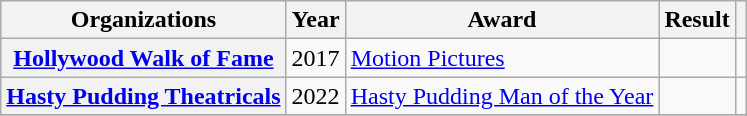<table class= "wikitable plainrowheaders sortable">
<tr>
<th>Organizations</th>
<th scope="col">Year</th>
<th scope="col">Award</th>
<th scope="col">Result</th>
<th scope="col" class="unsortable"></th>
</tr>
<tr>
<th scope="row" rowspan="1"><a href='#'>Hollywood Walk of Fame</a></th>
<td>2017</td>
<td><a href='#'>Motion Pictures</a></td>
<td></td>
<td></td>
</tr>
<tr>
<th scope="row" rowspan="1"><a href='#'>Hasty Pudding Theatricals</a></th>
<td rowspan="1">2022</td>
<td><a href='#'>Hasty Pudding Man of the Year</a></td>
<td></td>
<td></td>
</tr>
<tr>
</tr>
</table>
